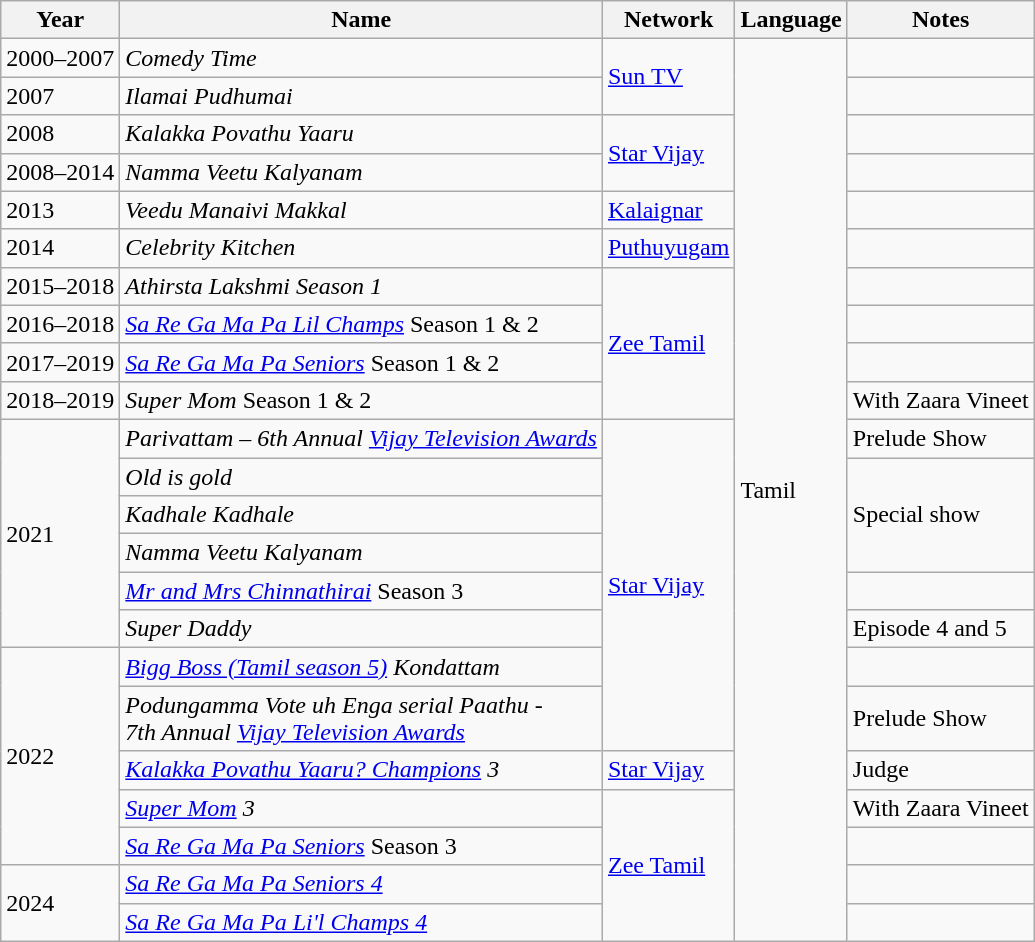<table class="wikitable sortable">
<tr>
<th>Year</th>
<th>Name</th>
<th>Network</th>
<th>Language</th>
<th>Notes</th>
</tr>
<tr>
<td>2000–2007</td>
<td><em>Comedy Time</em></td>
<td rowspan="2"><a href='#'>Sun TV</a></td>
<td rowspan="23">Tamil</td>
<td></td>
</tr>
<tr>
<td>2007</td>
<td><em>Ilamai Pudhumai</em></td>
<td></td>
</tr>
<tr>
<td>2008</td>
<td><em>Kalakka Povathu Yaaru</em></td>
<td rowspan="2"><a href='#'>Star Vijay</a></td>
<td></td>
</tr>
<tr>
<td>2008–2014</td>
<td><em>Namma Veetu Kalyanam</em></td>
<td></td>
</tr>
<tr>
<td>2013</td>
<td><em>Veedu Manaivi Makkal</em></td>
<td><a href='#'>Kalaignar</a></td>
<td></td>
</tr>
<tr>
<td>2014</td>
<td><em>Celebrity Kitchen</em></td>
<td><a href='#'>Puthuyugam</a></td>
<td></td>
</tr>
<tr>
<td>2015–2018</td>
<td><em>Athirsta Lakshmi Season 1</em></td>
<td rowspan="4"><a href='#'>Zee Tamil</a></td>
<td></td>
</tr>
<tr>
<td>2016–2018</td>
<td><em><a href='#'>Sa Re Ga Ma Pa Lil Champs</a></em> Season 1 & 2</td>
<td></td>
</tr>
<tr>
<td>2017–2019</td>
<td><em><a href='#'>Sa Re Ga Ma Pa Seniors</a></em> Season 1 & 2</td>
<td></td>
</tr>
<tr>
<td>2018–2019</td>
<td><em>Super Mom</em> Season 1 & 2</td>
<td>With Zaara Vineet</td>
</tr>
<tr>
<td rowspan="6">2021</td>
<td><em>Parivattam – 6th Annual <a href='#'>Vijay Television Awards</a></em></td>
<td rowspan="8"><a href='#'>Star Vijay</a></td>
<td>Prelude Show</td>
</tr>
<tr>
<td><em>Old is gold</em></td>
<td rowspan="3">Special show</td>
</tr>
<tr>
<td><em>Kadhale Kadhale</em></td>
</tr>
<tr>
<td><em>Namma Veetu Kalyanam </em></td>
</tr>
<tr>
<td><em><a href='#'>Mr and Mrs Chinnathirai</a></em> Season 3</td>
<td></td>
</tr>
<tr>
<td><em>Super Daddy</em></td>
<td>Episode 4 and 5</td>
</tr>
<tr>
<td rowspan="5">2022</td>
<td><em><a href='#'>Bigg Boss (Tamil season 5)</a> Kondattam</em></td>
<td></td>
</tr>
<tr>
<td><em>Podungamma Vote uh Enga serial Paathu -</em><br><em>7th Annual <a href='#'>Vijay Television Awards</a></em></td>
<td>Prelude Show</td>
</tr>
<tr>
<td><em><a href='#'>Kalakka Povathu Yaaru? Champions</a> 3</em></td>
<td><a href='#'>Star Vijay</a></td>
<td>Judge</td>
</tr>
<tr>
<td><em><a href='#'>Super Mom</a> 3</em></td>
<td rowspan="4"><a href='#'>Zee Tamil</a></td>
<td>With Zaara Vineet</td>
</tr>
<tr>
<td><em><a href='#'>Sa Re Ga Ma Pa Seniors</a></em> Season 3</td>
<td></td>
</tr>
<tr>
<td rowspan="2">2024</td>
<td><a href='#'><em>Sa Re Ga Ma Pa Seniors 4</em></a></td>
<td></td>
</tr>
<tr>
<td><a href='#'><em>Sa Re Ga Ma Pa Li'l Champs 4</em></a></td>
<td></td>
</tr>
</table>
